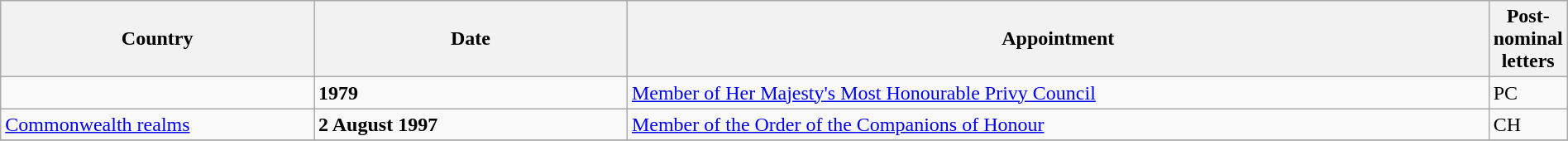<table class="wikitable" style="width:100%;">
<tr>
<th style="width:20%;">Country</th>
<th style="width:20%;">Date</th>
<th style="width:55%;">Appointment</th>
<th style="width:5%;">Post-nominal letters</th>
</tr>
<tr>
<td></td>
<td><strong>1979</strong></td>
<td><a href='#'>Member of Her Majesty's Most Honourable Privy Council</a></td>
<td>PC</td>
</tr>
<tr>
<td><a href='#'>Commonwealth realms</a></td>
<td><strong>2 August 1997</strong></td>
<td><a href='#'>Member of the Order of the Companions of Honour</a></td>
<td>CH</td>
</tr>
<tr>
</tr>
</table>
